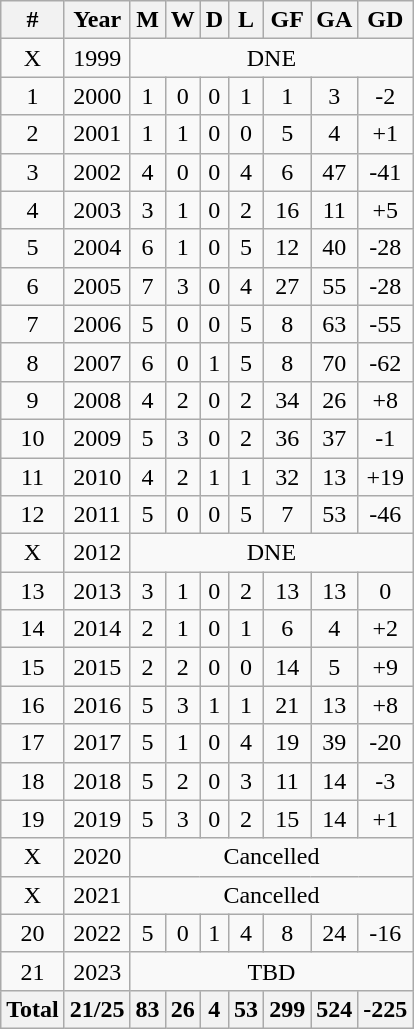<table class="wikitable sortable" style="text-align:center">
<tr>
<th>#</th>
<th>Year</th>
<th>M</th>
<th>W</th>
<th>D</th>
<th>L</th>
<th>GF</th>
<th>GA</th>
<th>GD</th>
</tr>
<tr>
<td>X</td>
<td>1999</td>
<td colspan=7>DNE</td>
</tr>
<tr>
<td>1</td>
<td>2000</td>
<td>1</td>
<td>0</td>
<td>0</td>
<td>1</td>
<td>1</td>
<td>3</td>
<td>-2</td>
</tr>
<tr>
<td>2</td>
<td>2001</td>
<td>1</td>
<td>1</td>
<td>0</td>
<td>0</td>
<td>5</td>
<td>4</td>
<td>+1</td>
</tr>
<tr>
<td>3</td>
<td>2002</td>
<td>4</td>
<td>0</td>
<td>0</td>
<td>4</td>
<td>6</td>
<td>47</td>
<td>-41</td>
</tr>
<tr>
<td>4</td>
<td>2003</td>
<td>3</td>
<td>1</td>
<td>0</td>
<td>2</td>
<td>16</td>
<td>11</td>
<td>+5</td>
</tr>
<tr>
<td>5</td>
<td>2004</td>
<td>6</td>
<td>1</td>
<td>0</td>
<td>5</td>
<td>12</td>
<td>40</td>
<td>-28</td>
</tr>
<tr>
<td>6</td>
<td>2005</td>
<td>7</td>
<td>3</td>
<td>0</td>
<td>4</td>
<td>27</td>
<td>55</td>
<td>-28</td>
</tr>
<tr>
<td>7</td>
<td>2006</td>
<td>5</td>
<td>0</td>
<td>0</td>
<td>5</td>
<td>8</td>
<td>63</td>
<td>-55</td>
</tr>
<tr>
<td>8</td>
<td>2007</td>
<td>6</td>
<td>0</td>
<td>1</td>
<td>5</td>
<td>8</td>
<td>70</td>
<td>-62</td>
</tr>
<tr>
<td>9</td>
<td>2008</td>
<td>4</td>
<td>2</td>
<td>0</td>
<td>2</td>
<td>34</td>
<td>26</td>
<td>+8</td>
</tr>
<tr>
<td>10</td>
<td>2009</td>
<td>5</td>
<td>3</td>
<td>0</td>
<td>2</td>
<td>36</td>
<td>37</td>
<td>-1</td>
</tr>
<tr>
<td>11</td>
<td>2010</td>
<td>4</td>
<td>2</td>
<td>1</td>
<td>1</td>
<td>32</td>
<td>13</td>
<td>+19</td>
</tr>
<tr>
<td>12</td>
<td>2011</td>
<td>5</td>
<td>0</td>
<td>0</td>
<td>5</td>
<td>7</td>
<td>53</td>
<td>-46</td>
</tr>
<tr>
<td>X</td>
<td>2012</td>
<td colspan=7>DNE</td>
</tr>
<tr>
<td>13</td>
<td>2013</td>
<td>3</td>
<td>1</td>
<td>0</td>
<td>2</td>
<td>13</td>
<td>13</td>
<td>0</td>
</tr>
<tr>
<td>14</td>
<td>2014</td>
<td>2</td>
<td>1</td>
<td>0</td>
<td>1</td>
<td>6</td>
<td>4</td>
<td>+2</td>
</tr>
<tr>
<td>15</td>
<td>2015</td>
<td>2</td>
<td>2</td>
<td>0</td>
<td>0</td>
<td>14</td>
<td>5</td>
<td>+9</td>
</tr>
<tr>
<td>16</td>
<td>2016</td>
<td>5</td>
<td>3</td>
<td>1</td>
<td>1</td>
<td>21</td>
<td>13</td>
<td>+8</td>
</tr>
<tr>
<td>17</td>
<td>2017</td>
<td>5</td>
<td>1</td>
<td>0</td>
<td>4</td>
<td>19</td>
<td>39</td>
<td>-20</td>
</tr>
<tr>
<td>18</td>
<td>2018</td>
<td>5</td>
<td>2</td>
<td>0</td>
<td>3</td>
<td>11</td>
<td>14</td>
<td>-3</td>
</tr>
<tr>
<td>19</td>
<td>2019</td>
<td>5</td>
<td>3</td>
<td>0</td>
<td>2</td>
<td>15</td>
<td>14</td>
<td>+1</td>
</tr>
<tr>
<td>X</td>
<td>2020</td>
<td colspan=7>Cancelled</td>
</tr>
<tr>
<td>X</td>
<td>2021</td>
<td colspan=7>Cancelled</td>
</tr>
<tr>
<td>20</td>
<td>2022</td>
<td>5</td>
<td>0</td>
<td>1</td>
<td>4</td>
<td>8</td>
<td>24</td>
<td>-16</td>
</tr>
<tr>
<td>21</td>
<td>2023</td>
<td colspan=7>TBD</td>
</tr>
<tr>
<th><strong>Total</strong></th>
<th>21/25</th>
<th>83</th>
<th>26</th>
<th>4</th>
<th>53</th>
<th>299</th>
<th>524</th>
<th>-225</th>
</tr>
</table>
